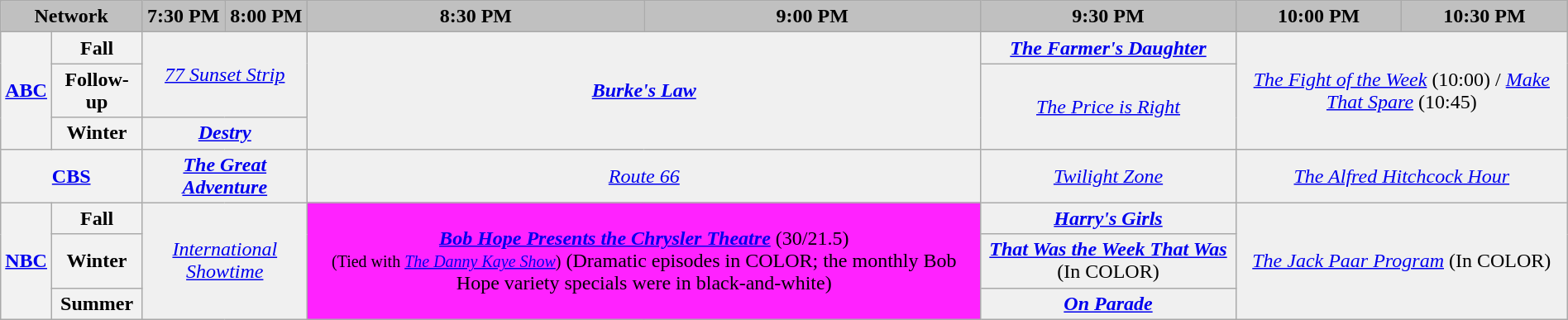<table class="wikitable" style="width:100%;margin-right:0;text-align:center">
<tr>
<th colspan="2" style="background-color:#C0C0C0;text-align:center">Network</th>
<th style="background-color:#C0C0C0;text-align:center">7:30 PM</th>
<th style="background-color:#C0C0C0;text-align:center">8:00 PM</th>
<th style="background-color:#C0C0C0;text-align:center">8:30 PM</th>
<th style="background-color:#C0C0C0;text-align:center">9:00 PM</th>
<th style="background-color:#C0C0C0;text-align:center">9:30 PM</th>
<th style="background-color:#C0C0C0;text-align:center">10:00 PM</th>
<th style="background-color:#C0C0C0;text-align:center">10:30 PM</th>
</tr>
<tr>
<th rowspan="3" bgcolor="#C0C0C0"><a href='#'>ABC</a></th>
<th>Fall</th>
<td colspan="2" rowspan="2" bgcolor="#F0F0F0"><em><a href='#'>77 Sunset Strip</a></em></td>
<td bgcolor="#F0F0F0" colspan="2" rowspan="3"><strong><em><a href='#'>Burke's Law</a></em></strong></td>
<td bgcolor="#F0F0F0"><strong><em><a href='#'>The Farmer's Daughter</a></em></strong></td>
<td colspan="2" rowspan="3" bgcolor="#F0F0F0"><em><a href='#'>The Fight of the Week</a></em> (10:00) / <em><a href='#'>Make That Spare</a></em> (10:45)</td>
</tr>
<tr>
<th>Follow-up</th>
<td bgcolor="#F0F0F0" rowspan="2"><em><a href='#'>The Price is Right</a></em></td>
</tr>
<tr>
<th>Winter</th>
<td bgcolor="#F0F0F0" colspan="2"><strong><em><a href='#'>Destry</a></em></strong></td>
</tr>
<tr>
<th bgcolor="#C0C0C0" colspan="2"><a href='#'>CBS</a></th>
<td bgcolor="#F0F0F0" colspan="2"><strong><em><a href='#'>The Great Adventure</a></em></strong></td>
<td bgcolor="#F0F0F0" colspan="2"><em><a href='#'>Route 66</a></em></td>
<td bgcolor="#F0F0F0"><em><a href='#'>Twilight Zone</a></em></td>
<td bgcolor="#F0F0F0" colspan="2"><em><a href='#'>The Alfred Hitchcock Hour</a></em></td>
</tr>
<tr>
<th bgcolor="#C0C0C0" rowspan="3"><a href='#'>NBC</a></th>
<th>Fall</th>
<td bgcolor="#F0F0F0" colspan="2" rowspan="3"><em><a href='#'>International Showtime</a></em></td>
<td bgcolor="#FF22FF" colspan="2" rowspan="3"><strong><em><a href='#'>Bob Hope Presents the Chrysler Theatre</a></em></strong> (30/21.5)<br><small>(Tied with <em><a href='#'>The Danny Kaye Show</a></em>)</small> (Dramatic episodes in <span>C</span><span>O</span><span>L</span><span>O</span><span>R</span>; the monthly Bob Hope variety specials were in black-and-white)</td>
<td bgcolor="#F0F0F0"><strong><em><a href='#'>Harry's Girls</a></em></strong></td>
<td bgcolor="#F0F0F0" colspan="2" rowspan="3"><em><a href='#'>The Jack Paar Program</a></em> (In <span>C</span><span>O</span><span>L</span><span>O</span><span>R</span>)</td>
</tr>
<tr>
<th>Winter</th>
<td bgcolor="#F0F0F0"><strong><em><a href='#'>That Was the Week That Was</a></em></strong> (In <span>C</span><span>O</span><span>L</span><span>O</span><span>R</span>)</td>
</tr>
<tr>
<th>Summer</th>
<td bgcolor="#F0F0F0"><strong><em><a href='#'>On Parade</a></em></strong></td>
</tr>
</table>
